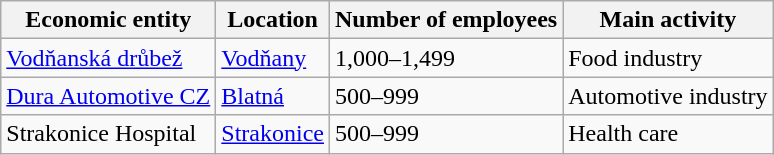<table class="wikitable sortable">
<tr>
<th>Economic entity</th>
<th>Location</th>
<th>Number of employees</th>
<th>Main activity</th>
</tr>
<tr>
<td><a href='#'>Vodňanská drůbež</a></td>
<td><a href='#'>Vodňany</a></td>
<td>1,000–1,499</td>
<td>Food industry</td>
</tr>
<tr>
<td><a href='#'>Dura Automotive CZ</a></td>
<td><a href='#'>Blatná</a></td>
<td>500–999</td>
<td>Automotive industry</td>
</tr>
<tr>
<td>Strakonice Hospital</td>
<td><a href='#'>Strakonice</a></td>
<td>500–999</td>
<td>Health care</td>
</tr>
</table>
